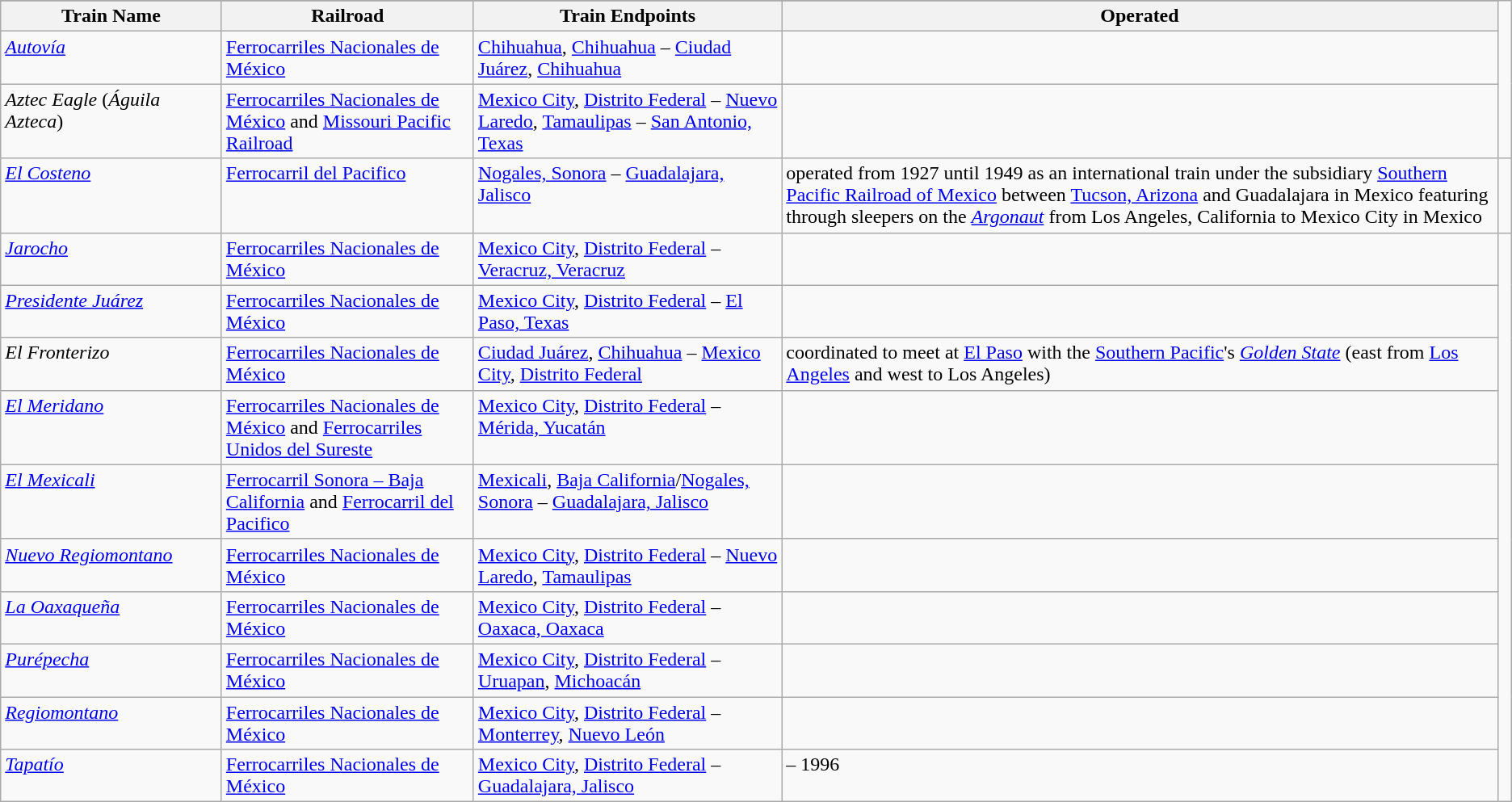<table class="wikitable">
<tr>
</tr>
<tr valign="top">
<th width="175px">Train Name</th>
<th>Railroad</th>
<th>Train Endpoints</th>
<th>Operated</th>
</tr>
<tr valign="top">
<td><em><a href='#'>Autovía</a></em></td>
<td><a href='#'>Ferrocarriles Nacionales de México</a></td>
<td><a href='#'>Chihuahua</a>, <a href='#'>Chihuahua</a> – <a href='#'>Ciudad Juárez</a>, <a href='#'>Chihuahua</a></td>
<td> </td>
</tr>
<tr valign="top">
<td><em>Aztec Eagle</em> (<em>Águila Azteca</em>)</td>
<td><a href='#'>Ferrocarriles Nacionales de México</a> and <a href='#'>Missouri Pacific Railroad</a></td>
<td><a href='#'>Mexico City</a>, <a href='#'>Distrito Federal</a> – <a href='#'>Nuevo Laredo</a>, <a href='#'>Tamaulipas</a> – <a href='#'>San Antonio, Texas</a></td>
<td> </td>
</tr>
<tr valign="top">
<td><em><a href='#'>El Costeno</a></em></td>
<td><a href='#'>Ferrocarril del Pacifico</a></td>
<td><a href='#'>Nogales, Sonora</a> – <a href='#'>Guadalajara, Jalisco</a></td>
<td>operated from 1927 until 1949 as an international train under the subsidiary <a href='#'>Southern Pacific Railroad of Mexico</a> between <a href='#'>Tucson, Arizona</a> and Guadalajara in Mexico featuring through sleepers on the <em><a href='#'>Argonaut</a></em> from Los Angeles, California to Mexico City in Mexico</td>
<td> </td>
</tr>
<tr valign="top">
<td><em><a href='#'>Jarocho</a></em></td>
<td><a href='#'>Ferrocarriles Nacionales de México</a></td>
<td><a href='#'>Mexico City</a>, <a href='#'>Distrito Federal</a> – <a href='#'>Veracruz, Veracruz</a></td>
<td> </td>
</tr>
<tr valign="top">
<td><em><a href='#'>Presidente Juárez</a></em></td>
<td><a href='#'>Ferrocarriles Nacionales de México</a></td>
<td><a href='#'>Mexico City</a>, <a href='#'>Distrito Federal</a> – <a href='#'>El Paso, Texas</a></td>
<td> </td>
</tr>
<tr valign="top">
<td><em>El Fronterizo</em></td>
<td><a href='#'>Ferrocarriles Nacionales de México</a></td>
<td><a href='#'>Ciudad Juárez</a>, <a href='#'>Chihuahua</a> – <a href='#'>Mexico City</a>, <a href='#'>Distrito Federal</a></td>
<td>coordinated to meet at <a href='#'>El Paso</a> with the <a href='#'>Southern Pacific</a>'s <em><a href='#'>Golden State</a></em> (east from <a href='#'>Los Angeles</a> and west to Los Angeles)</td>
</tr>
<tr valign="top">
<td><em><a href='#'>El Meridano</a></em></td>
<td><a href='#'>Ferrocarriles Nacionales de México</a> and <a href='#'>Ferrocarriles Unidos del Sureste</a></td>
<td><a href='#'>Mexico City</a>, <a href='#'>Distrito Federal</a> – <a href='#'>Mérida, Yucatán</a></td>
<td> </td>
</tr>
<tr valign="top">
<td><em><a href='#'>El Mexicali</a></em></td>
<td><a href='#'>Ferrocarril Sonora – Baja California</a> and <a href='#'>Ferrocarril del Pacifico</a></td>
<td><a href='#'>Mexicali</a>, <a href='#'>Baja California</a>/<a href='#'>Nogales, Sonora</a> – <a href='#'>Guadalajara, Jalisco</a></td>
<td> </td>
</tr>
<tr valign="top"|-valign="top">
<td><em><a href='#'>Nuevo Regiomontano</a></em></td>
<td><a href='#'>Ferrocarriles Nacionales de México</a></td>
<td><a href='#'>Mexico City</a>, <a href='#'>Distrito Federal</a> – <a href='#'>Nuevo Laredo</a>, <a href='#'>Tamaulipas</a></td>
<td> </td>
</tr>
<tr valign="top">
<td><em><a href='#'>La Oaxaqueña</a></em></td>
<td><a href='#'>Ferrocarriles Nacionales de México</a></td>
<td><a href='#'>Mexico City</a>, <a href='#'>Distrito Federal</a> – <a href='#'>Oaxaca, Oaxaca</a></td>
<td> </td>
</tr>
<tr valign="top">
<td><em><a href='#'>Purépecha</a></em></td>
<td><a href='#'>Ferrocarriles Nacionales de México</a></td>
<td><a href='#'>Mexico City</a>, <a href='#'>Distrito Federal</a> – <a href='#'>Uruapan</a>, <a href='#'>Michoacán</a></td>
<td> </td>
</tr>
<tr valign="top">
<td><em><a href='#'>Regiomontano</a></em></td>
<td><a href='#'>Ferrocarriles Nacionales de México</a></td>
<td><a href='#'>Mexico City</a>, <a href='#'>Distrito Federal</a> – <a href='#'>Monterrey</a>, <a href='#'>Nuevo León</a></td>
<td> </td>
</tr>
<tr valign="top">
<td><em><a href='#'>Tapatío</a></em></td>
<td><a href='#'>Ferrocarriles Nacionales de México</a></td>
<td><a href='#'>Mexico City</a>, <a href='#'>Distrito Federal</a> – <a href='#'>Guadalajara, Jalisco</a></td>
<td>– 1996</td>
</tr>
</table>
